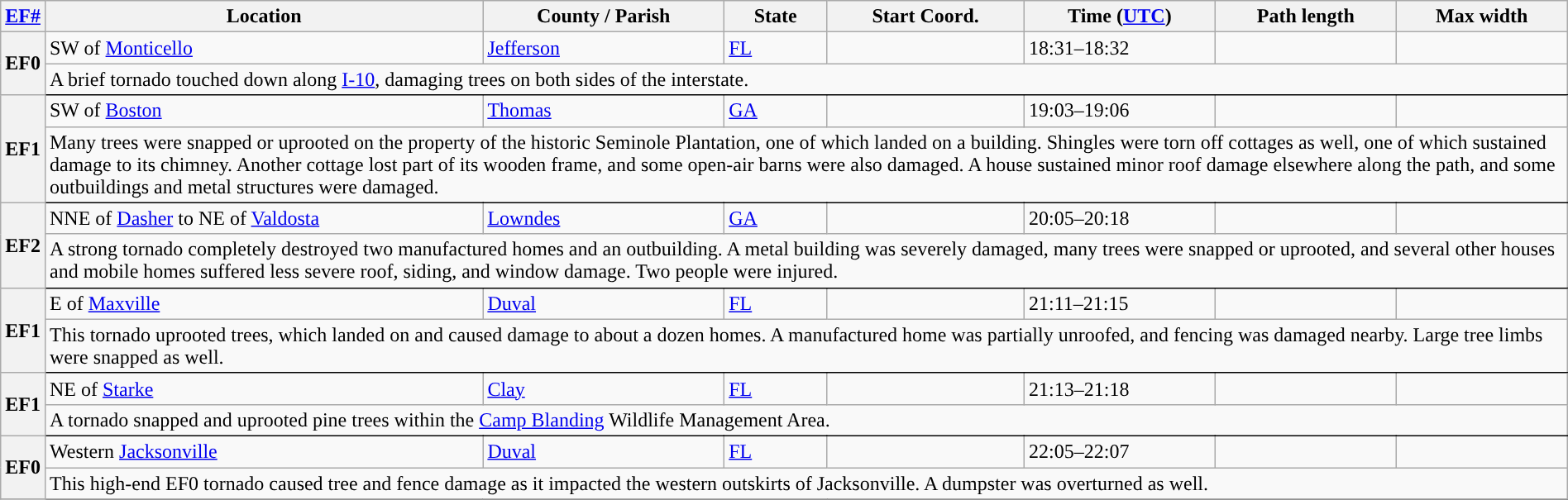<table class="wikitable sortable" style="width:100%;">
<tr>
<th scope="col" width="2%" align="center"><a href='#'>EF#</a></th>
<th scope="col" align="center" class="unsortable">Location</th>
<th scope="col" align="center" class="unsortable">County / Parish</th>
<th scope="col" align="center">State</th>
<th scope="col" align="center">Start Coord.</th>
<th scope="col" align="center">Time (<a href='#'>UTC</a>)</th>
<th scope="col" align="center">Path length</th>
<th scope="col" align="center">Max width</th>
</tr>
<tr>
<th scope="row" rowspan="2" style="background-color:#">EF0</th>
<td>SW of <a href='#'>Monticello</a></td>
<td><a href='#'>Jefferson</a></td>
<td><a href='#'>FL</a></td>
<td></td>
<td>18:31–18:32</td>
<td></td>
<td></td>
</tr>
<tr class="expand-child">
<td colspan="8" style=" border-bottom: 1px solid black;">A brief tornado touched down along <a href='#'>I-10</a>, damaging trees on both sides of the interstate.</td>
</tr>
<tr>
<th scope="row" rowspan="2" style="background-color:#">EF1</th>
<td>SW of <a href='#'>Boston</a></td>
<td><a href='#'>Thomas</a></td>
<td><a href='#'>GA</a></td>
<td></td>
<td>19:03–19:06</td>
<td></td>
<td></td>
</tr>
<tr class="expand-child">
<td colspan="8" style=" border-bottom: 1px solid black;">Many trees were snapped or uprooted on the property of the historic Seminole Plantation, one of which landed on a building. Shingles were torn off cottages as well, one of which sustained damage to its chimney. Another cottage lost part of its wooden frame, and some open-air barns were also damaged. A house sustained minor roof damage elsewhere along the path, and some outbuildings and metal structures were damaged.</td>
</tr>
<tr>
<th scope="row" rowspan="2" style="background-color:#">EF2</th>
<td>NNE of <a href='#'>Dasher</a> to NE of <a href='#'>Valdosta</a></td>
<td><a href='#'>Lowndes</a></td>
<td><a href='#'>GA</a></td>
<td></td>
<td>20:05–20:18</td>
<td></td>
<td></td>
</tr>
<tr class="expand-child">
<td colspan="8" style=" border-bottom: 1px solid black;">A strong tornado completely destroyed two manufactured homes and an outbuilding. A metal building was severely damaged, many trees were snapped or uprooted, and several other houses and mobile homes suffered less severe roof, siding, and window damage. Two people were injured.</td>
</tr>
<tr>
<th scope="row" rowspan="2" style="background-color:#">EF1</th>
<td>E of <a href='#'>Maxville</a></td>
<td><a href='#'>Duval</a></td>
<td><a href='#'>FL</a></td>
<td></td>
<td>21:11–21:15</td>
<td></td>
<td></td>
</tr>
<tr class="expand-child">
<td colspan="8" style=" border-bottom: 1px solid black;">This tornado uprooted trees, which landed on and caused damage to about a dozen homes. A manufactured home was partially unroofed, and fencing was damaged nearby. Large tree limbs were snapped as well.</td>
</tr>
<tr>
<th scope="row" rowspan="2" style="background-color:#">EF1</th>
<td>NE of <a href='#'>Starke</a></td>
<td><a href='#'>Clay</a></td>
<td><a href='#'>FL</a></td>
<td></td>
<td>21:13–21:18</td>
<td></td>
<td></td>
</tr>
<tr class="expand-child">
<td colspan="8" style=" border-bottom: 1px solid black;">A tornado snapped and uprooted pine trees within the <a href='#'>Camp Blanding</a> Wildlife Management Area.</td>
</tr>
<tr>
<th scope="row" rowspan="2" style="background-color:#">EF0</th>
<td>Western <a href='#'>Jacksonville</a></td>
<td><a href='#'>Duval</a></td>
<td><a href='#'>FL</a></td>
<td></td>
<td>22:05–22:07</td>
<td></td>
<td></td>
</tr>
<tr class="expand-child">
<td colspan="8" style=" border-bottom: 1px solid black;">This high-end EF0 tornado caused tree and fence damage as it impacted the western outskirts of Jacksonville. A dumpster was overturned as well.</td>
</tr>
<tr>
</tr>
</table>
